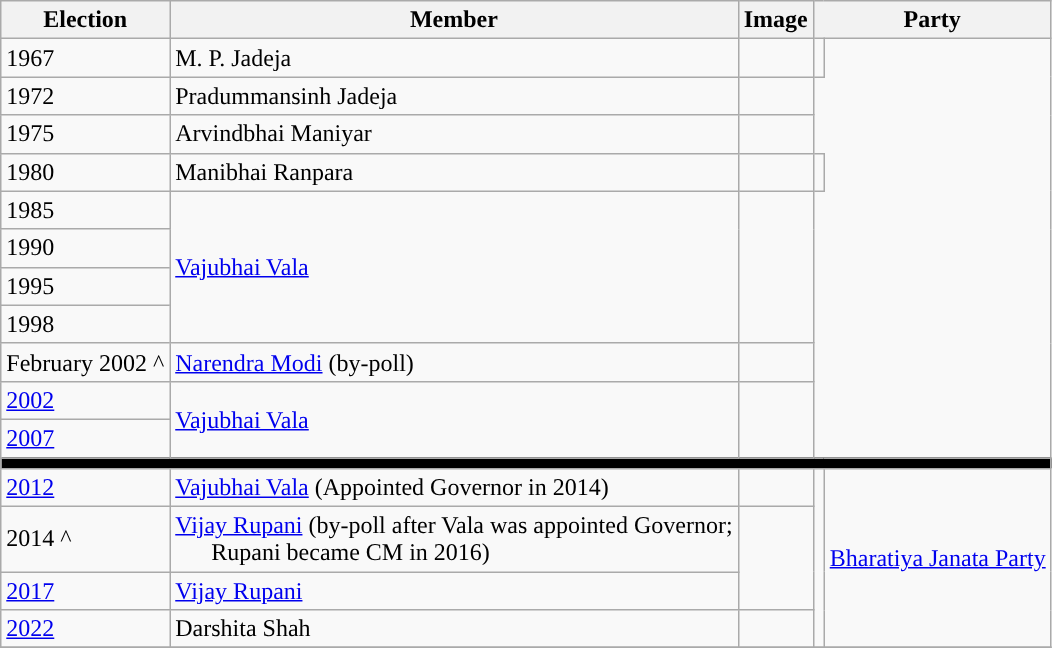<table class="wikitable sortable">
<tr>
<th>Election</th>
<th>Member</th>
<th>Image</th>
<th colspan="2">Party</th>
</tr>
<tr>
<td>1967</td>
<td>M. P. Jadeja</td>
<td></td>
<td></td>
</tr>
<tr>
<td>1972</td>
<td>Pradummansinh Jadeja</td>
<td></td>
</tr>
<tr>
<td>1975</td>
<td>Arvindbhai Maniyar</td>
<td></td>
</tr>
<tr>
<td>1980</td>
<td>Manibhai Ranpara</td>
<td></td>
<td></td>
</tr>
<tr>
<td>1985</td>
<td rowspan="4"><a href='#'>Vajubhai Vala</a></td>
<td rowspan="4"></td>
</tr>
<tr>
<td>1990</td>
</tr>
<tr>
<td>1995</td>
</tr>
<tr>
<td>1998</td>
</tr>
<tr>
<td>February 2002 ^ </td>
<td><a href='#'>Narendra Modi</a> (by-poll)</td>
<td></td>
</tr>
<tr>
<td><a href='#'>2002</a></td>
<td rowspan="2"><a href='#'>Vajubhai Vala</a></td>
<td rowspan="2"></td>
</tr>
<tr>
<td><a href='#'>2007</a></td>
</tr>
<tr>
<td colspan="5" style="background-color:black"></td>
</tr>
<tr>
<td><a href='#'>2012</a></td>
<td><a href='#'>Vajubhai Vala</a> (Appointed Governor in 2014)</td>
<td></td>
<td rowspan="4" style="background-color: "></td>
<td rowspan="4"><a href='#'>Bharatiya Janata Party</a></td>
</tr>
<tr>
<td>2014 ^</td>
<td><a href='#'>Vijay Rupani</a> (by-poll after Vala was appointed Governor; <br>      Rupani became CM in 2016)</td>
<td rowspan="2"></td>
</tr>
<tr>
<td><a href='#'>2017</a></td>
<td><a href='#'>Vijay Rupani</a></td>
</tr>
<tr>
<td><a href='#'>2022</a></td>
<td>Darshita Shah</td>
<td></td>
</tr>
<tr>
</tr>
</table>
